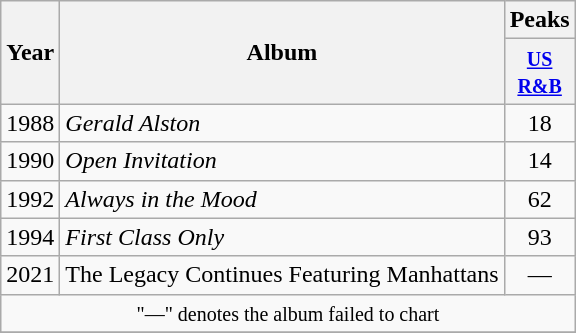<table class="wikitable">
<tr>
<th rowspan="2">Year</th>
<th rowspan="2">Album</th>
<th colspan="3">Peaks</th>
</tr>
<tr>
<th width=40><small><a href='#'>US<br>R&B</a></small><br></th>
</tr>
<tr>
<td>1988</td>
<td><em>Gerald Alston</em></td>
<td align="center">18</td>
</tr>
<tr>
<td>1990</td>
<td><em>Open Invitation</em></td>
<td align="center">14</td>
</tr>
<tr>
<td>1992</td>
<td><em>Always in the Mood</em></td>
<td align="center">62</td>
</tr>
<tr>
<td>1994</td>
<td><em>First Class Only</em></td>
<td align="center">93</td>
</tr>
<tr>
<td>2021</td>
<td>The Legacy Continues Featuring Manhattans</td>
<td align="center">—</td>
</tr>
<tr>
<td align="center" colspan="3"><small>"—" denotes the album failed to chart</small></td>
</tr>
<tr>
</tr>
</table>
